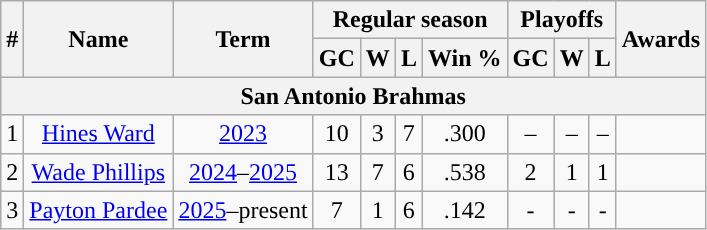<table class="wikitable" style="text-align:center">
<tr>
<th rowspan="2">#</th>
<th rowspan="2">Name</th>
<th rowspan="2">Term</th>
<th colspan="4">Regular season</th>
<th colspan="3">Playoffs</th>
<th rowspan="2">Awards</th>
</tr>
<tr>
<th>GC</th>
<th>W</th>
<th>L</th>
<th>Win %</th>
<th>GC</th>
<th>W</th>
<th>L</th>
</tr>
<tr>
<th colspan="11">San Antonio Brahmas</th>
</tr>
<tr>
<td>1</td>
<td><a href='#'>Hines Ward</a></td>
<td><a href='#'>2023</a></td>
<td>10</td>
<td>3</td>
<td>7</td>
<td>.300</td>
<td>–</td>
<td>–</td>
<td>–</td>
<td></td>
</tr>
<tr>
<td>2</td>
<td><a href='#'>Wade Phillips</a></td>
<td><a href='#'>2024</a>–<a href='#'>2025</a></td>
<td>13</td>
<td>7</td>
<td>6</td>
<td>.538</td>
<td>2</td>
<td>1</td>
<td>1</td>
<td></td>
</tr>
<tr>
<td>3</td>
<td><a href='#'>Payton Pardee</a></td>
<td><a href='#'>2025</a>–present</td>
<td>7</td>
<td>1</td>
<td>6</td>
<td>.142</td>
<td>-</td>
<td>-</td>
<td>-</td>
<td></td>
</tr>
</table>
